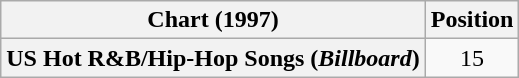<table class="wikitable plainrowheaders" style="text-align:center">
<tr>
<th scope="col">Chart (1997)</th>
<th scope="col">Position</th>
</tr>
<tr>
<th scope="row">US Hot R&B/Hip-Hop Songs (<em>Billboard</em>)</th>
<td>15</td>
</tr>
</table>
